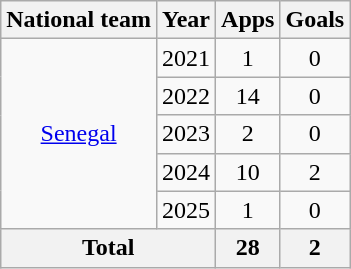<table class="wikitable" style="text-align:center">
<tr>
<th>National team</th>
<th>Year</th>
<th>Apps</th>
<th>Goals</th>
</tr>
<tr>
<td rowspan="5"><a href='#'>Senegal</a></td>
<td>2021</td>
<td>1</td>
<td>0</td>
</tr>
<tr>
<td>2022</td>
<td>14</td>
<td>0</td>
</tr>
<tr>
<td>2023</td>
<td>2</td>
<td>0</td>
</tr>
<tr>
<td>2024</td>
<td>10</td>
<td>2</td>
</tr>
<tr>
<td>2025</td>
<td>1</td>
<td>0</td>
</tr>
<tr>
<th colspan="2">Total</th>
<th>28</th>
<th>2</th>
</tr>
</table>
